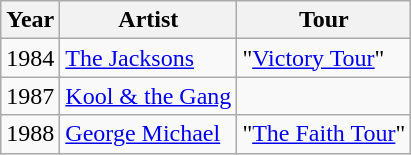<table class= "wikitable sortable">
<tr>
<th>Year</th>
<th>Artist</th>
<th>Tour</th>
</tr>
<tr>
<td>1984</td>
<td><a href='#'>The Jacksons</a></td>
<td>"<a href='#'>Victory Tour</a>"</td>
</tr>
<tr>
<td>1987</td>
<td><a href='#'>Kool & the Gang</a></td>
<td></td>
</tr>
<tr>
<td>1988</td>
<td><a href='#'>George Michael</a></td>
<td>"<a href='#'>The Faith Tour</a>"</td>
</tr>
</table>
